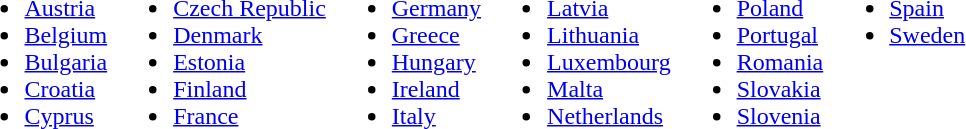<table>
<tr>
<td valign=top><br><ul><li> <a href='#'>Austria</a></li><li> <a href='#'>Belgium</a></li><li> <a href='#'>Bulgaria</a></li><li> <a href='#'>Croatia</a></li><li> <a href='#'>Cyprus</a></li></ul></td>
<td valign=top><br><ul><li> <a href='#'>Czech Republic</a></li><li> <a href='#'>Denmark</a></li><li> <a href='#'>Estonia</a></li><li> <a href='#'>Finland</a></li><li> <a href='#'>France</a></li></ul></td>
<td valign=top><br><ul><li> <a href='#'>Germany</a></li><li> <a href='#'>Greece</a></li><li> <a href='#'>Hungary</a></li><li> <a href='#'>Ireland</a></li><li> <a href='#'>Italy</a></li></ul></td>
<td valign=top><br><ul><li> <a href='#'>Latvia</a></li><li> <a href='#'>Lithuania</a></li><li> <a href='#'>Luxembourg</a></li><li> <a href='#'>Malta</a></li><li> <a href='#'>Netherlands</a></li></ul></td>
<td valign=top><br><ul><li> <a href='#'>Poland</a></li><li> <a href='#'>Portugal</a></li><li> <a href='#'>Romania</a></li><li> <a href='#'>Slovakia</a></li><li> <a href='#'>Slovenia</a></li></ul></td>
<td valign=top><br><ul><li> <a href='#'>Spain</a></li><li> <a href='#'>Sweden</a></li></ul></td>
</tr>
</table>
